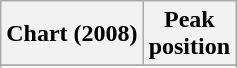<table class="wikitable plainrowheaders sortable" style="text-align:center;">
<tr>
<th scope="col">Chart (2008)</th>
<th scope="col">Peak<br>position</th>
</tr>
<tr>
</tr>
<tr>
</tr>
</table>
